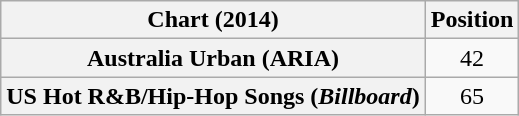<table class="wikitable plainrowheaders">
<tr>
<th>Chart (2014)</th>
<th>Position</th>
</tr>
<tr>
<th scope="row">Australia Urban (ARIA)</th>
<td align=center>42</td>
</tr>
<tr>
<th scope="row">US Hot R&B/Hip-Hop Songs (<em>Billboard</em>)</th>
<td align=center>65</td>
</tr>
</table>
